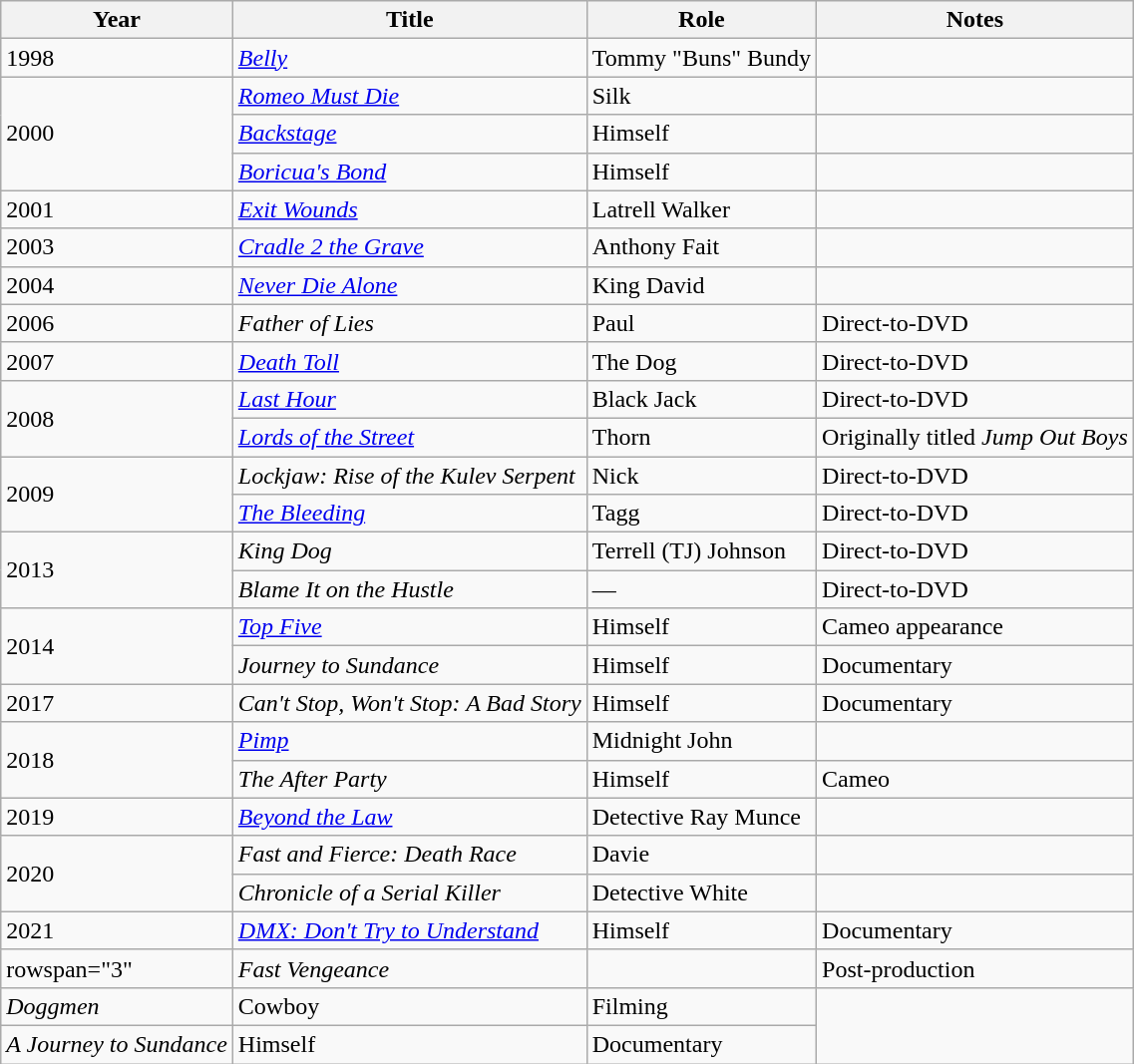<table class="wikitable sortable">
<tr>
<th>Year</th>
<th>Title</th>
<th>Role</th>
<th class="unsortable">Notes</th>
</tr>
<tr>
<td>1998</td>
<td><em><a href='#'>Belly</a></em></td>
<td>Tommy "Buns" Bundy</td>
<td></td>
</tr>
<tr>
<td rowspan="3">2000</td>
<td><em><a href='#'>Romeo Must Die</a></em></td>
<td>Silk</td>
<td></td>
</tr>
<tr>
<td><em><a href='#'>Backstage</a></em></td>
<td>Himself</td>
<td></td>
</tr>
<tr>
<td><em><a href='#'>Boricua's Bond</a></em></td>
<td>Himself</td>
<td></td>
</tr>
<tr>
<td>2001</td>
<td><em><a href='#'>Exit Wounds</a></em></td>
<td>Latrell Walker</td>
<td></td>
</tr>
<tr>
<td>2003</td>
<td><em><a href='#'>Cradle 2 the Grave</a></em></td>
<td>Anthony Fait</td>
<td></td>
</tr>
<tr>
<td>2004</td>
<td><em><a href='#'>Never Die Alone</a></em></td>
<td>King David</td>
<td></td>
</tr>
<tr>
<td>2006</td>
<td><em>Father of Lies</em></td>
<td>Paul</td>
<td>Direct-to-DVD</td>
</tr>
<tr>
<td>2007</td>
<td><em><a href='#'>Death Toll</a></em></td>
<td>The Dog</td>
<td>Direct-to-DVD</td>
</tr>
<tr>
<td rowspan="2">2008</td>
<td><em><a href='#'>Last Hour</a></em></td>
<td>Black Jack</td>
<td>Direct-to-DVD</td>
</tr>
<tr>
<td><em><a href='#'>Lords of the Street</a></em></td>
<td>Thorn</td>
<td>Originally titled <em>Jump Out Boys</em></td>
</tr>
<tr>
<td rowspan="2">2009</td>
<td><em>Lockjaw: Rise of the Kulev Serpent</em></td>
<td>Nick</td>
<td>Direct-to-DVD</td>
</tr>
<tr>
<td><em><a href='#'>The Bleeding</a></em></td>
<td>Tagg</td>
<td>Direct-to-DVD</td>
</tr>
<tr>
<td rowspan="2">2013</td>
<td><em>King Dog</em></td>
<td>Terrell (TJ) Johnson</td>
<td>Direct-to-DVD</td>
</tr>
<tr>
<td><em>Blame It on the Hustle</em></td>
<td>—</td>
<td>Direct-to-DVD</td>
</tr>
<tr>
<td rowspan="2">2014</td>
<td><em><a href='#'>Top Five</a></em></td>
<td>Himself</td>
<td>Cameo appearance</td>
</tr>
<tr>
<td><em>Journey to Sundance</em></td>
<td>Himself</td>
<td>Documentary</td>
</tr>
<tr>
<td>2017</td>
<td><em>Can't Stop, Won't Stop: A Bad Story</em></td>
<td>Himself</td>
<td>Documentary</td>
</tr>
<tr>
<td rowspan=2>2018</td>
<td><em><a href='#'>Pimp</a></em></td>
<td>Midnight John</td>
<td></td>
</tr>
<tr>
<td><em>The After Party</em></td>
<td>Himself</td>
<td>Cameo</td>
</tr>
<tr>
<td>2019</td>
<td><em><a href='#'>Beyond the Law</a></em></td>
<td>Detective Ray Munce</td>
<td></td>
</tr>
<tr>
<td rowspan="2">2020</td>
<td><em>Fast and Fierce: Death Race</em></td>
<td>Davie</td>
<td></td>
</tr>
<tr>
<td><em>Chronicle of a Serial Killer</em></td>
<td>Detective White</td>
<td></td>
</tr>
<tr>
<td>2021</td>
<td><em><a href='#'>DMX: Don't Try to Understand</a></em></td>
<td>Himself</td>
<td>Documentary</td>
</tr>
<tr>
<td>rowspan="3" </td>
<td><em>Fast Vengeance</em></td>
<td></td>
<td>Post-production</td>
</tr>
<tr>
<td><em>Doggmen</em></td>
<td>Cowboy</td>
<td>Filming</td>
</tr>
<tr>
<td><em>A Journey to Sundance</em></td>
<td>Himself</td>
<td>Documentary</td>
</tr>
</table>
